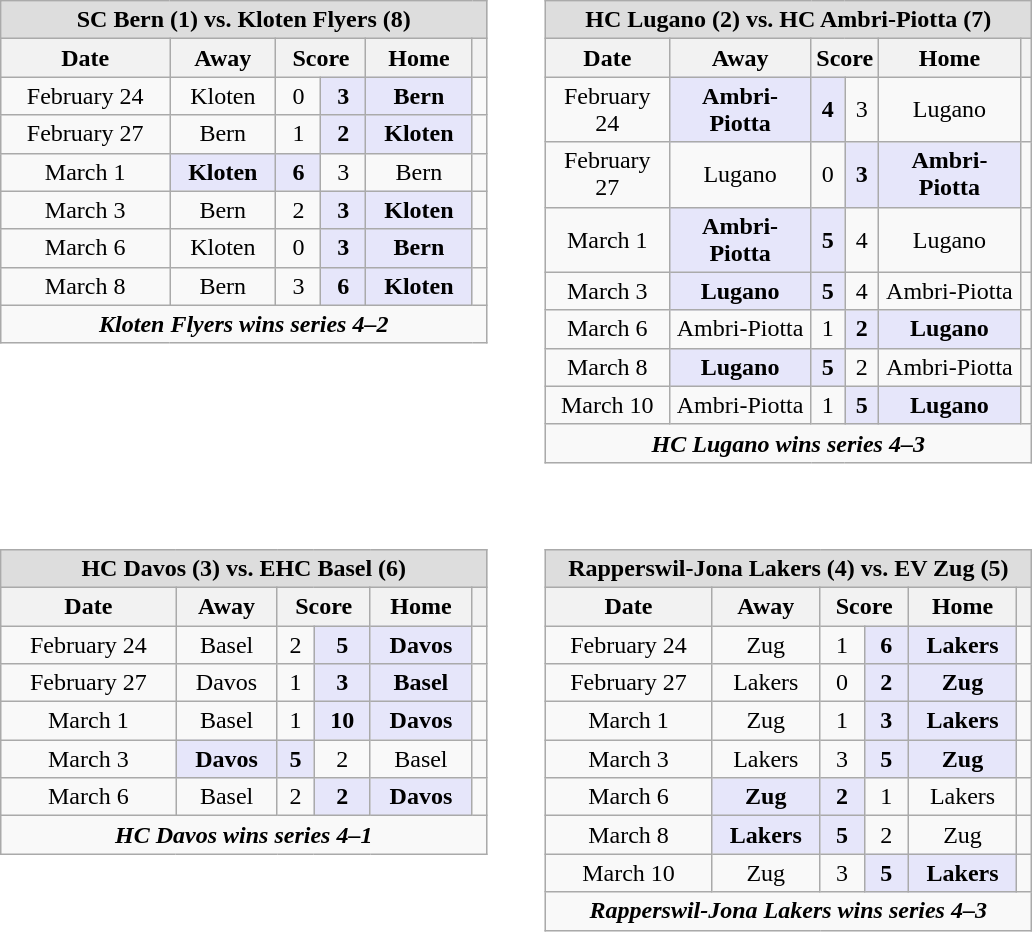<table cellspacing="5">
<tr>
<td valign="top"><br><table class="wikitable" width="325px" style="text-align:center;">
<tr>
<th style="background:#DDDDDD;" colspan="6">SC Bern (1) vs. Kloten Flyers (8)</th>
</tr>
<tr>
<th>Date</th>
<th>Away</th>
<th colspan="2">Score</th>
<th>Home</th>
<th></th>
</tr>
<tr>
<td>February 24</td>
<td>Kloten</td>
<td>0</td>
<td style="background:#e6e6fa;"><strong>3</strong></td>
<td style="background:#e6e6fa;"><strong>Bern</strong></td>
<td></td>
</tr>
<tr>
<td>February 27</td>
<td>Bern</td>
<td>1</td>
<td style="background:#e6e6fa;"><strong>2</strong></td>
<td style="background:#e6e6fa;"><strong>Kloten </strong></td>
<td></td>
</tr>
<tr>
<td>March 1</td>
<td style="background:#e6e6fa;"><strong>Kloten</strong></td>
<td style="background:#e6e6fa;"><strong>6</strong></td>
<td>3</td>
<td>Bern</td>
<td></td>
</tr>
<tr>
<td>March 3</td>
<td>Bern</td>
<td>2</td>
<td style="background:#e6e6fa;"><strong>3</strong></td>
<td style="background:#e6e6fa;"><strong>Kloten </strong></td>
<td></td>
</tr>
<tr>
<td>March 6</td>
<td>Kloten</td>
<td>0</td>
<td style="background:#e6e6fa;"><strong>3</strong></td>
<td style="background:#e6e6fa;"><strong>Bern</strong></td>
<td></td>
</tr>
<tr>
<td>March 8</td>
<td>Bern</td>
<td>3</td>
<td style="background:#e6e6fa;"><strong>6</strong></td>
<td style="background:#e6e6fa;"><strong>Kloten</strong></td>
<td></td>
</tr>
<tr style="text-align:center;">
<td colspan="6"><strong><em>Kloten Flyers wins series 4–2</em></strong></td>
</tr>
</table>
</td>
<td>  </td>
<td valign="top"><br><table class="wikitable" width="325px" style="text-align:center;">
<tr>
<th style="background:#DDDDDD;" colspan="6">HC Lugano (2) vs. HC Ambri-Piotta (7)</th>
</tr>
<tr>
<th>Date</th>
<th>Away</th>
<th colspan="2">Score</th>
<th>Home</th>
<th></th>
</tr>
<tr>
<td>February 24</td>
<td style="background:#e6e6fa;"><strong>Ambri-Piotta</strong></td>
<td style="background:#e6e6fa;"><strong>4</strong></td>
<td>3</td>
<td>Lugano</td>
<td></td>
</tr>
<tr>
<td>February 27</td>
<td>Lugano</td>
<td>0</td>
<td style="background:#e6e6fa;"><strong>3</strong></td>
<td style="background:#e6e6fa;"><strong>Ambri-Piotta</strong></td>
<td></td>
</tr>
<tr>
<td>March 1</td>
<td style="background:#e6e6fa;"><strong>Ambri-Piotta</strong></td>
<td style="background:#e6e6fa;"><strong>5</strong></td>
<td>4</td>
<td>Lugano</td>
<td></td>
</tr>
<tr>
<td>March 3</td>
<td style="background:#e6e6fa;"><strong>Lugano</strong></td>
<td style="background:#e6e6fa;"><strong>5</strong></td>
<td>4</td>
<td>Ambri-Piotta</td>
<td></td>
</tr>
<tr>
<td>March 6</td>
<td>Ambri-Piotta</td>
<td>1</td>
<td style="background:#e6e6fa;"><strong>2</strong></td>
<td style="background:#e6e6fa;"><strong>Lugano</strong></td>
<td></td>
</tr>
<tr>
<td>March 8</td>
<td style="background:#e6e6fa;"><strong>Lugano</strong></td>
<td style="background:#e6e6fa;"><strong>5</strong></td>
<td>2</td>
<td>Ambri-Piotta</td>
<td></td>
</tr>
<tr>
<td>March 10</td>
<td>Ambri-Piotta</td>
<td>1</td>
<td style="background:#e6e6fa;"><strong>5</strong></td>
<td style="background:#e6e6fa;"><strong>Lugano</strong></td>
<td></td>
</tr>
<tr style="text-align:center;">
<td colspan="6"><strong><em>HC Lugano wins series 4–3</em></strong></td>
</tr>
</table>
</td>
</tr>
<tr>
<td valign="top"><br><table class="wikitable" width="325px" style="text-align:center;">
<tr>
<th style="background:#DDDDDD;" colspan="6">HC Davos (3) vs. EHC Basel (6)</th>
</tr>
<tr>
<th>Date</th>
<th>Away</th>
<th colspan="2">Score</th>
<th>Home</th>
<th></th>
</tr>
<tr>
<td>February 24</td>
<td>Basel</td>
<td>2</td>
<td style="background:#e6e6fa;"><strong>5</strong></td>
<td style="background:#e6e6fa;"><strong>Davos</strong></td>
<td></td>
</tr>
<tr>
<td>February 27</td>
<td>Davos</td>
<td>1</td>
<td style="background:#e6e6fa;"><strong>3</strong></td>
<td style="background:#e6e6fa;"><strong>Basel</strong></td>
<td></td>
</tr>
<tr>
<td>March 1</td>
<td>Basel</td>
<td>1</td>
<td style="background:#e6e6fa;"><strong>10</strong></td>
<td style="background:#e6e6fa;"><strong>Davos</strong></td>
<td></td>
</tr>
<tr>
<td>March 3</td>
<td style="background:#e6e6fa;"><strong>Davos</strong></td>
<td style="background:#e6e6fa;"><strong>5</strong></td>
<td>2</td>
<td>Basel</td>
<td></td>
</tr>
<tr>
<td>March 6</td>
<td>Basel</td>
<td>2</td>
<td style="background:#e6e6fa;"><strong>2</strong></td>
<td style="background:#e6e6fa;"><strong>Davos</strong></td>
<td></td>
</tr>
<tr style="text-align:center;">
<td colspan="6"><strong><em>HC Davos wins series 4–1</em></strong></td>
</tr>
</table>
</td>
<td>  </td>
<td valign="top"><br><table class="wikitable" width="325px" style="text-align:center;">
<tr>
<th style="background:#DDDDDD;" colspan="6">Rapperswil-Jona Lakers (4) vs. EV Zug (5)</th>
</tr>
<tr>
<th>Date</th>
<th>Away</th>
<th colspan="2">Score</th>
<th>Home</th>
<th></th>
</tr>
<tr>
<td>February 24</td>
<td>Zug</td>
<td>1</td>
<td style="background:#e6e6fa;"><strong>6</strong></td>
<td style="background:#e6e6fa;"><strong>Lakers</strong></td>
<td></td>
</tr>
<tr>
<td>February 27</td>
<td>Lakers</td>
<td>0</td>
<td style="background:#e6e6fa;"><strong>2</strong></td>
<td style="background:#e6e6fa;"><strong>Zug</strong></td>
<td></td>
</tr>
<tr>
<td>March 1</td>
<td>Zug</td>
<td>1</td>
<td style="background:#e6e6fa;"><strong>3</strong></td>
<td style="background:#e6e6fa;"><strong>Lakers</strong></td>
<td></td>
</tr>
<tr>
<td>March 3</td>
<td>Lakers</td>
<td>3</td>
<td style="background:#e6e6fa;"><strong>5</strong></td>
<td style="background:#e6e6fa;"><strong>Zug</strong></td>
<td></td>
</tr>
<tr>
<td>March 6</td>
<td style="background:#e6e6fa;"><strong>Zug</strong></td>
<td style="background:#e6e6fa;"><strong>2</strong></td>
<td>1</td>
<td>Lakers</td>
<td></td>
</tr>
<tr>
<td>March 8</td>
<td style="background:#e6e6fa;"><strong>Lakers</strong></td>
<td style="background:#e6e6fa;"><strong>5</strong></td>
<td>2</td>
<td>Zug</td>
<td></td>
</tr>
<tr>
<td>March 10</td>
<td>Zug</td>
<td>3</td>
<td style="background:#e6e6fa;"><strong>5</strong></td>
<td style="background:#e6e6fa;"><strong>Lakers</strong></td>
<td></td>
</tr>
<tr style="text-align:center;">
<td colspan="6"><strong><em>Rapperswil-Jona Lakers wins series 4–3</em></strong></td>
</tr>
</table>
</td>
</tr>
</table>
